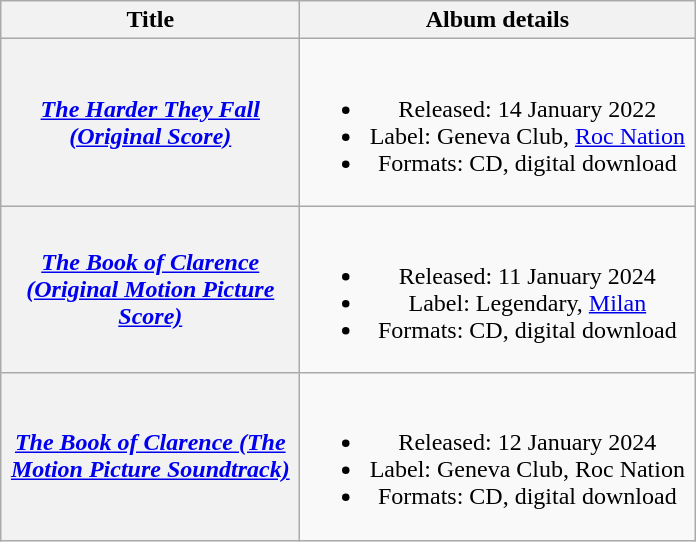<table class="wikitable plainrowheaders" style="text-align:center;">
<tr>
<th scope="col" style="width:12em;">Title</th>
<th scope="col" style="width:16em;">Album details</th>
</tr>
<tr>
<th scope="row"><em><a href='#'>The Harder They Fall (Original Score)</a></em></th>
<td><br><ul><li>Released: 14 January 2022</li><li>Label: Geneva Club, <a href='#'>Roc Nation</a></li><li>Formats: CD, digital download</li></ul></td>
</tr>
<tr>
<th scope="row"><em><a href='#'>The Book of Clarence (Original Motion Picture Score)</a></em></th>
<td><br><ul><li>Released: 11 January 2024</li><li>Label: Legendary, <a href='#'>Milan</a></li><li>Formats: CD, digital download</li></ul></td>
</tr>
<tr>
<th scope="row"><em><a href='#'>The Book of Clarence (The Motion Picture Soundtrack)</a></em></th>
<td><br><ul><li>Released: 12 January 2024</li><li>Label: Geneva Club, Roc Nation</li><li>Formats: CD, digital download</li></ul></td>
</tr>
</table>
